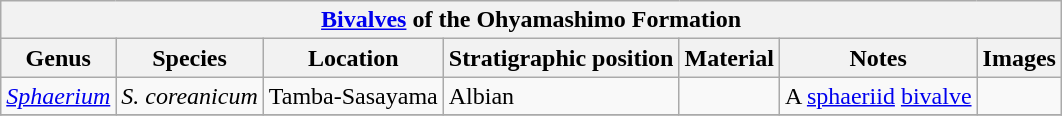<table class="wikitable" align="center">
<tr>
<th colspan="7" align="center"><a href='#'>Bivalves</a> of the Ohyamashimo Formation</th>
</tr>
<tr>
<th>Genus</th>
<th>Species</th>
<th>Location</th>
<th>Stratigraphic position</th>
<th>Material</th>
<th>Notes</th>
<th>Images</th>
</tr>
<tr>
<td><em><a href='#'>Sphaerium</a></em></td>
<td><em>S. coreanicum</em></td>
<td>Tamba-Sasayama</td>
<td>Albian</td>
<td></td>
<td>A <a href='#'>sphaeriid</a> <a href='#'>bivalve</a></td>
<td></td>
</tr>
<tr>
</tr>
</table>
